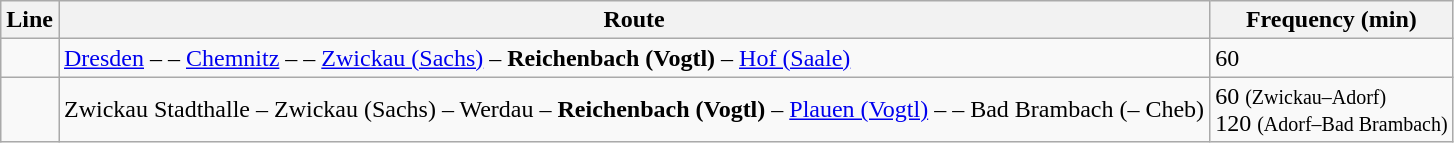<table class="wikitable">
<tr>
<th>Line</th>
<th>Route</th>
<th>Frequency (min)</th>
</tr>
<tr>
<td align="center"></td>
<td><a href='#'>Dresden</a> –  – <a href='#'>Chemnitz</a> –  – <a href='#'>Zwickau (Sachs)</a> – <strong>Reichenbach (Vogtl)</strong> – <a href='#'>Hof (Saale)</a></td>
<td>60</td>
</tr>
<tr>
<td align="center"></td>
<td>Zwickau Stadthalle – Zwickau (Sachs) – Werdau – <strong>Reichenbach (Vogtl)</strong> – <a href='#'>Plauen (Vogtl)</a> –  – Bad Brambach (– Cheb)</td>
<td>60 <small>(Zwickau–Adorf)</small><br>120 <small>(Adorf–Bad Brambach)</small></td>
</tr>
</table>
